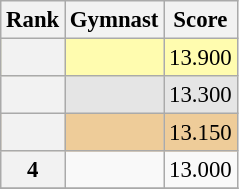<table class="wikitable sortable" style="text-align:center; font-size:95%">
<tr>
<th scope=col>Rank</th>
<th scope=col>Gymnast</th>
<th scope=col>Score</th>
</tr>
<tr bgcolor=fffcaf>
<th scope=row style="text-align:center"></th>
<td align=left></td>
<td>13.900</td>
</tr>
<tr bgcolor=e5e5e5>
<th scope=row style="text-align:center"></th>
<td align=left></td>
<td>13.300</td>
</tr>
<tr bgcolor=eecc99>
<th scope=row style="text-align:center"></th>
<td align=left></td>
<td>13.150</td>
</tr>
<tr>
<th>4</th>
<td align=left></td>
<td>13.000</td>
</tr>
<tr>
</tr>
</table>
